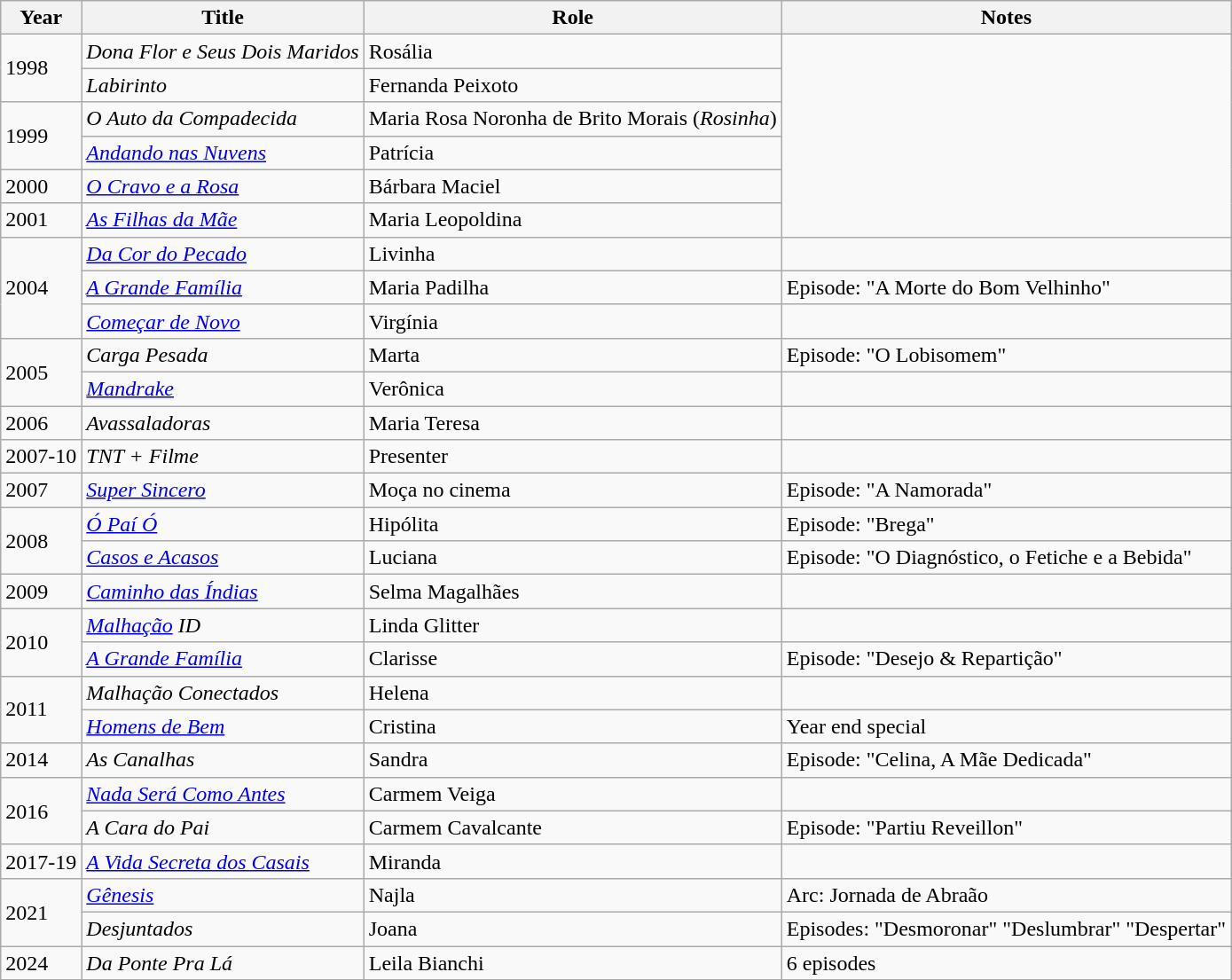<table class="wikitable">
<tr>
<th>Year</th>
<th>Title</th>
<th>Role</th>
<th>Notes</th>
</tr>
<tr>
<td rowspan="2">1998</td>
<td><em>Dona Flor e Seus Dois Maridos</em></td>
<td>Rosália</td>
<td rowspan=6></td>
</tr>
<tr>
<td><em>Labirinto</em></td>
<td>Fernanda Peixoto</td>
</tr>
<tr>
<td rowspan="2">1999</td>
<td><em>O Auto da Compadecida</em></td>
<td>Maria Rosa Noronha de Brito Morais (<em>Rosinha</em>)</td>
</tr>
<tr>
<td><em><a href='#'>Andando nas Nuvens</a></em></td>
<td>Patrícia</td>
</tr>
<tr>
<td>2000</td>
<td><em><a href='#'>O Cravo e a Rosa</a></em></td>
<td>Bárbara Maciel</td>
</tr>
<tr>
<td>2001</td>
<td><em><a href='#'>As Filhas da Mãe</a></em></td>
<td>Maria Leopoldina</td>
</tr>
<tr>
<td rowspan="3">2004</td>
<td><em><a href='#'>Da Cor do Pecado</a></em></td>
<td>Livinha</td>
<td></td>
</tr>
<tr>
<td><em><a href='#'>A Grande Família</a></em></td>
<td>Maria Padilha</td>
<td>Episode: "A Morte do Bom Velhinho"</td>
</tr>
<tr>
<td><em><a href='#'>Começar de Novo</a></em></td>
<td>Virgínia</td>
<td></td>
</tr>
<tr>
<td rowspan="2">2005</td>
<td><em>Carga Pesada</em></td>
<td>Marta</td>
<td>Episode: "O Lobisomem"</td>
</tr>
<tr>
<td><em><a href='#'>Mandrake</a></em></td>
<td>Verônica</td>
<td></td>
</tr>
<tr>
<td>2006</td>
<td><em>Avassaladoras</em></td>
<td>Maria Teresa</td>
<td></td>
</tr>
<tr>
<td>2007-10</td>
<td><em>TNT + Filme</em></td>
<td>Presenter</td>
<td></td>
</tr>
<tr>
<td>2007</td>
<td><em><a href='#'>Super Sincero</a></em></td>
<td>Moça no cinema</td>
<td>Episode: "A Namorada"</td>
</tr>
<tr>
<td rowspan="2">2008</td>
<td><em><a href='#'>Ó Paí Ó</a></em></td>
<td>Hipólita</td>
<td>Episode: "Brega"</td>
</tr>
<tr>
<td><em><a href='#'>Casos e Acasos</a></em></td>
<td>Luciana</td>
<td>Episode: "O Diagnóstico, o Fetiche e a Bebida"</td>
</tr>
<tr>
<td>2009</td>
<td><em><a href='#'>Caminho das Índias</a></em></td>
<td>Selma Magalhães</td>
<td></td>
</tr>
<tr>
<td rowspan="2">2010</td>
<td><em><a href='#'>Malhação</a> ID</em></td>
<td>Linda Glitter</td>
<td></td>
</tr>
<tr>
<td><em><a href='#'>A Grande Família</a></em></td>
<td>Clarisse</td>
<td>Episode: "Desejo & Repartição"</td>
</tr>
<tr>
<td rowspan="2">2011</td>
<td><em>Malhação Conectados</em></td>
<td>Helena</td>
<td></td>
</tr>
<tr>
<td><em><a href='#'>Homens de Bem</a></em></td>
<td>Cristina</td>
<td>Year end special</td>
</tr>
<tr>
<td>2014</td>
<td><em>As Canalhas</em></td>
<td>Sandra</td>
<td>Episode: "Celina, A Mãe Dedicada"</td>
</tr>
<tr>
<td rowspan="2">2016</td>
<td><em><a href='#'>Nada Será Como Antes</a></em></td>
<td>Carmem Veiga</td>
<td></td>
</tr>
<tr>
<td><em>A Cara do Pai</em></td>
<td>Carmem Cavalcante</td>
<td>Episode: "Partiu Reveillon"</td>
</tr>
<tr>
<td>2017-19</td>
<td><em><a href='#'>A Vida Secreta dos Casais</a></em></td>
<td>Miranda</td>
<td></td>
</tr>
<tr>
<td rowspan="2">2021</td>
<td><em><a href='#'>Gênesis</a></em></td>
<td>Najla</td>
<td>Arc: Jornada de Abraão</td>
</tr>
<tr>
<td><em>Desjuntados</em></td>
<td>Joana</td>
<td>Episodes: "Desmoronar" "Deslumbrar" "Despertar"</td>
</tr>
<tr>
<td>2024</td>
<td><em>Da Ponte Pra Lá</em></td>
<td>Leila Bianchi</td>
<td>6 episodes</td>
</tr>
</table>
